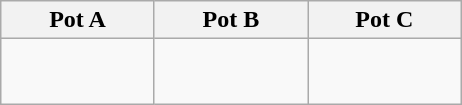<table class="wikitable">
<tr>
<th width=15%>Pot A</th>
<th width=15%>Pot B</th>
<th width=15%>Pot C</th>
</tr>
<tr valign="top">
<td><br><br></td>
<td><br><br></td>
<td><br><br></td>
</tr>
</table>
